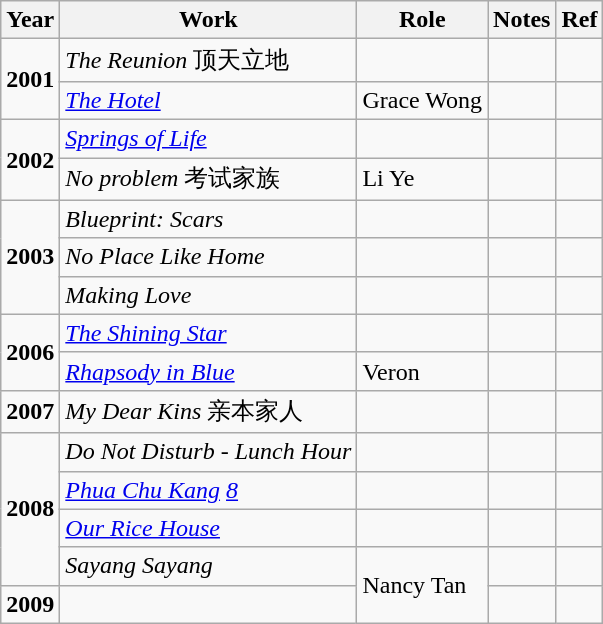<table class="wikitable sortable">
<tr>
<th>Year</th>
<th>Work</th>
<th>Role</th>
<th>Notes</th>
<th>Ref</th>
</tr>
<tr>
<td rowspan="2"><strong>2001</strong></td>
<td><em>The Reunion</em> 顶天立地</td>
<td></td>
<td></td>
<td></td>
</tr>
<tr>
<td><em><a href='#'>The Hotel</a></em></td>
<td>Grace Wong</td>
<td></td>
<td></td>
</tr>
<tr>
<td rowspan="2"><strong>2002</strong></td>
<td><em><a href='#'>Springs of Life</a></em></td>
<td></td>
<td></td>
<td></td>
</tr>
<tr>
<td><em>No problem</em> 考试家族</td>
<td>Li Ye</td>
<td></td>
<td></td>
</tr>
<tr>
<td rowspan="3"><strong>2003</strong></td>
<td><em>Blueprint: Scars</em></td>
<td></td>
<td></td>
<td></td>
</tr>
<tr>
<td><em>No Place Like Home</em></td>
<td></td>
<td></td>
<td></td>
</tr>
<tr>
<td><em>Making Love</em></td>
<td></td>
<td></td>
<td></td>
</tr>
<tr>
<td rowspan="2"><strong>2006</strong></td>
<td><em><a href='#'>The Shining Star</a></em></td>
<td></td>
<td></td>
<td></td>
</tr>
<tr>
<td><em><a href='#'>Rhapsody in Blue</a></em></td>
<td>Veron</td>
<td></td>
<td></td>
</tr>
<tr>
<td><strong>2007</strong></td>
<td><em>My Dear Kins</em> 亲本家人</td>
<td></td>
<td></td>
<td></td>
</tr>
<tr>
<td rowspan="4"><strong>2008</strong></td>
<td><em>Do Not Disturb - Lunch Hour</em></td>
<td></td>
<td></td>
<td></td>
</tr>
<tr>
<td><em><a href='#'>Phua Chu Kang</a> <a href='#'>8</a></em></td>
<td></td>
<td></td>
<td></td>
</tr>
<tr>
<td><em><a href='#'>Our Rice House</a></em></td>
<td></td>
<td></td>
<td></td>
</tr>
<tr>
<td><em>Sayang Sayang</em></td>
<td rowspan="2">Nancy Tan</td>
<td></td>
<td></td>
</tr>
<tr>
<td><strong>2009</strong></td>
<td><em></em></td>
<td></td>
<td></td>
</tr>
</table>
